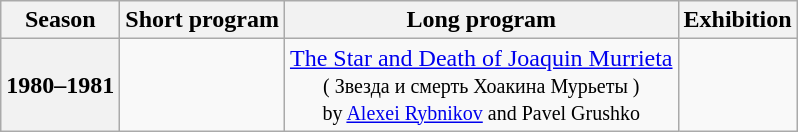<table class="wikitable" style="text-align:center">
<tr>
<th>Season</th>
<th>Short program</th>
<th>Long program</th>
<th>Exhibition</th>
</tr>
<tr>
<th>1980–1981</th>
<td></td>
<td><a href='#'>The Star and Death of Joaquin Murrieta</a> <br><small> ( Звезда и смерть Хоакина Мурьеты ) <br> by <a href='#'>Alexei Rybnikov</a> and Pavel Grushko</small></td>
<td></td>
</tr>
</table>
